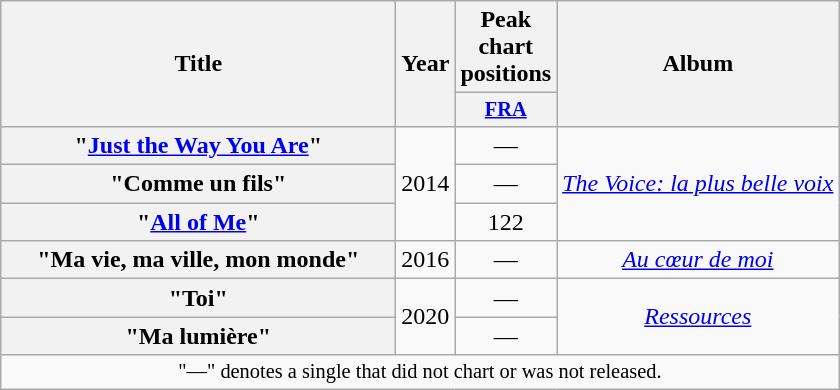<table class="wikitable plainrowheaders" style="text-align:center;">
<tr>
<th scope="col" rowspan="2" style="width:16em;">Title</th>
<th scope="col" rowspan="2" style="width:1em;">Year</th>
<th scope="col" colspan="1">Peak chart positions</th>
<th scope="col" rowspan="2">Album</th>
</tr>
<tr>
<th scope="col" style="width:3em;font-size:85%;"><a href='#'>FRA</a><br></th>
</tr>
<tr>
<th scope="row">"<a href='#'>Just the Way You Are</a>"</th>
<td rowspan="3">2014</td>
<td>—</td>
<td rowspan="3"><em><a href='#'>The Voice: la plus belle voix</a></em></td>
</tr>
<tr>
<th scope="row">"Comme un fils"</th>
<td>—</td>
</tr>
<tr>
<th scope="row">"<a href='#'>All of Me</a>"</th>
<td>122</td>
</tr>
<tr>
<th scope="row">"Ma vie, ma ville, mon monde"</th>
<td>2016</td>
<td>—</td>
<td><em><a href='#'>Au cœur de moi</a></em></td>
</tr>
<tr>
<th scope="row">"Toi"</th>
<td rowspan="2">2020</td>
<td>—</td>
<td rowspan="2"><em><a href='#'>Ressources</a></em></td>
</tr>
<tr>
<th scope="row">"Ma lumière"</th>
<td>—</td>
</tr>
<tr>
<td colspan="22" style="text-align:center; font-size:85%;">"—" denotes a single that did not chart or was not released.</td>
</tr>
</table>
